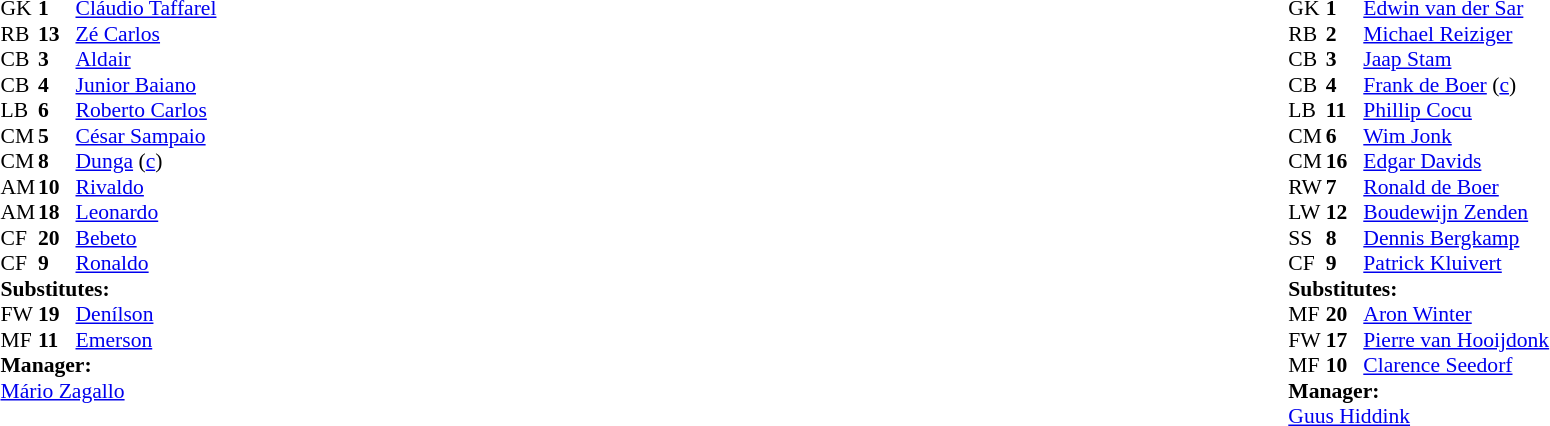<table style="width:100%">
<tr>
<td style="vertical-align:top; width:50%"><br><table style="font-size: 90%" cellspacing="0" cellpadding="0">
<tr>
<th width="25"></th>
<th width="25"></th>
</tr>
<tr>
<td>GK</td>
<td><strong>1</strong></td>
<td><a href='#'>Cláudio Taffarel</a></td>
</tr>
<tr>
<td>RB</td>
<td><strong>13</strong></td>
<td><a href='#'>Zé Carlos</a></td>
<td></td>
</tr>
<tr>
<td>CB</td>
<td><strong>3</strong></td>
<td><a href='#'>Aldair</a></td>
<td></td>
</tr>
<tr>
<td>CB</td>
<td><strong>4</strong></td>
<td><a href='#'>Junior Baiano</a></td>
</tr>
<tr>
<td>LB</td>
<td><strong>6</strong></td>
<td><a href='#'>Roberto Carlos</a></td>
</tr>
<tr>
<td>CM</td>
<td><strong>5</strong></td>
<td><a href='#'>César Sampaio</a></td>
<td></td>
</tr>
<tr>
<td>CM</td>
<td><strong>8</strong></td>
<td><a href='#'>Dunga</a> (<a href='#'>c</a>)</td>
</tr>
<tr>
<td>AM</td>
<td><strong>10</strong></td>
<td><a href='#'>Rivaldo</a></td>
</tr>
<tr>
<td>AM</td>
<td><strong>18</strong></td>
<td><a href='#'>Leonardo</a></td>
<td></td>
<td></td>
</tr>
<tr>
<td>CF</td>
<td><strong>20</strong></td>
<td><a href='#'>Bebeto</a></td>
<td></td>
<td></td>
</tr>
<tr>
<td>CF</td>
<td><strong>9</strong></td>
<td><a href='#'>Ronaldo</a></td>
</tr>
<tr>
<td colspan=4><strong>Substitutes:</strong></td>
</tr>
<tr>
<td>FW</td>
<td><strong>19</strong></td>
<td><a href='#'>Denílson</a></td>
<td></td>
<td></td>
</tr>
<tr>
<td>MF</td>
<td><strong>11</strong></td>
<td><a href='#'>Emerson</a></td>
<td></td>
<td></td>
</tr>
<tr>
<td colspan=4><strong>Manager:</strong></td>
</tr>
<tr>
<td colspan="4"><a href='#'>Mário Zagallo</a></td>
</tr>
</table>
</td>
<td style="vertical-align:top"></td>
<td style="vertical-align:top; width:50%"><br><table cellspacing="0" cellpadding="0" style="font-size:90%; margin:auto">
<tr>
<th width="25"></th>
<th width="25"></th>
</tr>
<tr>
<td>GK</td>
<td><strong>1</strong></td>
<td><a href='#'>Edwin van der Sar</a></td>
</tr>
<tr>
<td>RB</td>
<td><strong>2</strong></td>
<td><a href='#'>Michael Reiziger</a></td>
<td></td>
<td></td>
</tr>
<tr>
<td>CB</td>
<td><strong>3</strong></td>
<td><a href='#'>Jaap Stam</a></td>
</tr>
<tr>
<td>CB</td>
<td><strong>4</strong></td>
<td><a href='#'>Frank de Boer</a> (<a href='#'>c</a>)</td>
</tr>
<tr>
<td>LB</td>
<td><strong>11</strong></td>
<td><a href='#'>Phillip Cocu</a></td>
</tr>
<tr>
<td>CM</td>
<td><strong>6</strong></td>
<td><a href='#'>Wim Jonk</a></td>
<td></td>
<td></td>
</tr>
<tr>
<td>CM</td>
<td><strong>16</strong></td>
<td><a href='#'>Edgar Davids</a></td>
<td></td>
</tr>
<tr>
<td>RW</td>
<td><strong>7</strong></td>
<td><a href='#'>Ronald de Boer</a></td>
</tr>
<tr>
<td>LW</td>
<td><strong>12</strong></td>
<td><a href='#'>Boudewijn Zenden</a></td>
<td></td>
<td></td>
</tr>
<tr>
<td>SS</td>
<td><strong>8</strong></td>
<td><a href='#'>Dennis Bergkamp</a></td>
</tr>
<tr>
<td>CF</td>
<td><strong>9</strong></td>
<td><a href='#'>Patrick Kluivert</a></td>
</tr>
<tr>
<td colspan=4><strong>Substitutes:</strong></td>
</tr>
<tr>
<td>MF</td>
<td><strong>20</strong></td>
<td><a href='#'>Aron Winter</a></td>
<td></td>
<td></td>
</tr>
<tr>
<td>FW</td>
<td><strong>17</strong></td>
<td><a href='#'>Pierre van Hooijdonk</a></td>
<td></td>
<td></td>
</tr>
<tr>
<td>MF</td>
<td><strong>10</strong></td>
<td><a href='#'>Clarence Seedorf</a></td>
<td></td>
<td></td>
</tr>
<tr>
<td colspan=4><strong>Manager:</strong></td>
</tr>
<tr>
<td colspan="4"><a href='#'>Guus Hiddink</a></td>
</tr>
</table>
</td>
</tr>
</table>
